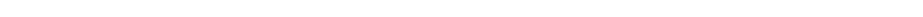<table style="width:66%; text-align:center;">
<tr style="color:white;">
<td style="background:"><strong>11</strong></td>
<td style="background:"><strong>32</strong></td>
<td style="background:"><strong>5</strong></td>
<td style="background:"><strong>45</strong></td>
</tr>
</table>
